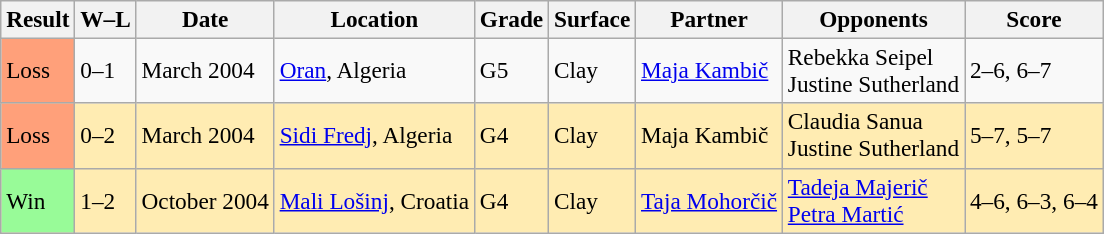<table class="sortable wikitable" style=font-size:97%>
<tr>
<th>Result</th>
<th>W–L</th>
<th>Date</th>
<th>Location</th>
<th>Grade</th>
<th>Surface</th>
<th>Partner</th>
<th>Opponents</th>
<th class="unsortable">Score</th>
</tr>
<tr>
<td style="background:#ffa07a;">Loss</td>
<td>0–1</td>
<td>March 2004</td>
<td><a href='#'>Oran</a>, Algeria</td>
<td>G5</td>
<td>Clay</td>
<td> <a href='#'>Maja Kambič</a></td>
<td> Rebekka Seipel <br>  Justine Sutherland</td>
<td>2–6, 6–7</td>
</tr>
<tr bgcolor=#ffecb2>
<td style="background:#ffa07a;">Loss</td>
<td>0–2</td>
<td>March 2004</td>
<td><a href='#'>Sidi Fredj</a>, Algeria</td>
<td>G4</td>
<td>Clay</td>
<td> Maja Kambič</td>
<td> Claudia Sanua <br>  Justine Sutherland</td>
<td>5–7, 5–7</td>
</tr>
<tr bgcolor=#ffecb2>
<td bgcolor="98FB98">Win</td>
<td>1–2</td>
<td>October 2004</td>
<td><a href='#'>Mali Lošinj</a>, Croatia</td>
<td>G4</td>
<td>Clay</td>
<td> <a href='#'>Taja Mohorčič</a></td>
<td> <a href='#'>Tadeja Majerič</a> <br>  <a href='#'>Petra Martić</a></td>
<td>4–6, 6–3, 6–4</td>
</tr>
</table>
